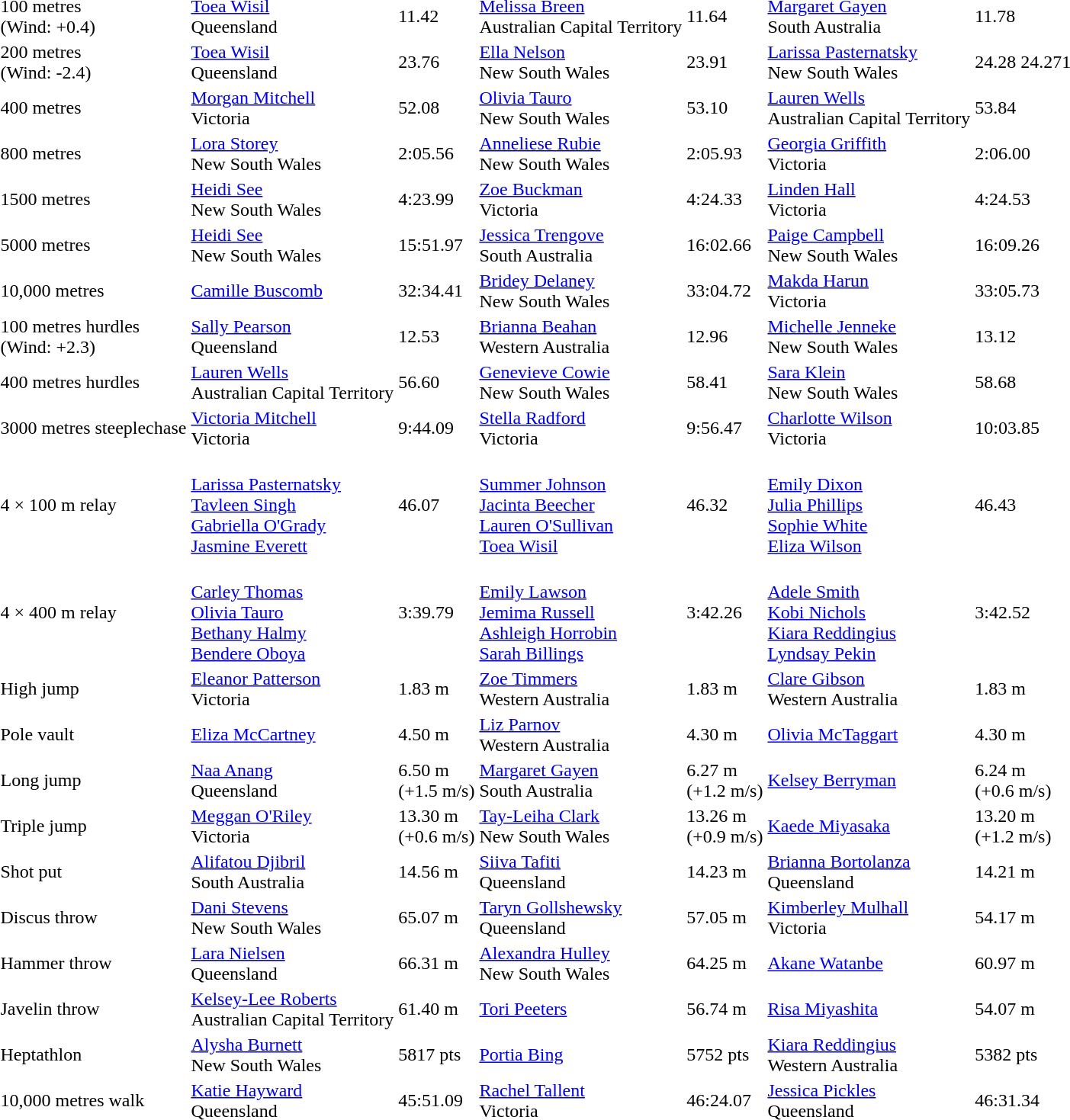<table>
<tr>
<td>100 metres<br>(Wind: +0.4)</td>
<td><a href='#'>Toea Wisil</a><br>Queensland</td>
<td>11.42</td>
<td><a href='#'>Melissa Breen</a><br>Australian Capital Territory</td>
<td>11.64</td>
<td><a href='#'>Margaret Gayen</a><br>South Australia</td>
<td>11.78</td>
</tr>
<tr>
<td>200 metres<br>(Wind: -2.4)</td>
<td><a href='#'>Toea Wisil</a><br>Queensland</td>
<td>23.76</td>
<td><a href='#'>Ella Nelson</a><br>New South Wales</td>
<td>23.91</td>
<td><a href='#'>Larissa Pasternatsky</a><br>New South Wales</td>
<td>24.28 24.271</td>
</tr>
<tr>
<td>400 metres</td>
<td><a href='#'>Morgan Mitchell</a><br>Victoria</td>
<td>52.08</td>
<td><a href='#'>Olivia Tauro</a><br>New South Wales</td>
<td>53.10</td>
<td><a href='#'>Lauren Wells</a><br>Australian Capital Territory</td>
<td>53.84</td>
</tr>
<tr>
<td>800 metres</td>
<td><a href='#'>Lora Storey</a><br>New South Wales</td>
<td>2:05.56</td>
<td><a href='#'>Anneliese Rubie</a><br>New South Wales</td>
<td>2:05.93</td>
<td><a href='#'>Georgia Griffith</a><br>Victoria</td>
<td>2:06.00</td>
</tr>
<tr>
<td>1500 metres</td>
<td><a href='#'>Heidi See</a><br>New South Wales</td>
<td>4:23.99</td>
<td><a href='#'>Zoe Buckman</a><br>Victoria</td>
<td>4:24.33</td>
<td><a href='#'>Linden Hall</a><br>Victoria</td>
<td>4:24.53</td>
</tr>
<tr>
<td>5000 metres</td>
<td><a href='#'>Heidi See</a><br>New South Wales</td>
<td>15:51.97</td>
<td><a href='#'>Jessica Trengove</a><br>South Australia</td>
<td>16:02.66</td>
<td><a href='#'>Paige Campbell</a><br>New South Wales</td>
<td>16:09.26</td>
</tr>
<tr>
<td>10,000 metres</td>
<td><a href='#'>Camille Buscomb</a><br></td>
<td>32:34.41</td>
<td><a href='#'>Bridey Delaney</a><br>New South Wales</td>
<td>33:04.72</td>
<td><a href='#'>Makda Harun</a><br>Victoria</td>
<td>33:05.73</td>
</tr>
<tr>
<td>100 metres hurdles<br>(Wind: +2.3)</td>
<td><a href='#'>Sally Pearson</a><br>Queensland</td>
<td>12.53</td>
<td><a href='#'>Brianna Beahan</a><br>Western Australia</td>
<td>12.96</td>
<td><a href='#'>Michelle Jenneke</a><br>New South Wales</td>
<td>13.12</td>
</tr>
<tr>
<td>400 metres hurdles</td>
<td><a href='#'>Lauren Wells</a><br>Australian Capital Territory</td>
<td>56.60</td>
<td><a href='#'>Genevieve Cowie</a><br>New South Wales</td>
<td>58.41</td>
<td><a href='#'>Sara Klein</a><br>New South Wales</td>
<td>58.68</td>
</tr>
<tr>
<td>3000 metres steeplechase</td>
<td><a href='#'>Victoria Mitchell</a><br>Victoria</td>
<td>9:44.09</td>
<td><a href='#'>Stella Radford</a><br>Victoria</td>
<td>9:56.47</td>
<td><a href='#'>Charlotte Wilson</a><br>Victoria</td>
<td>10:03.85</td>
</tr>
<tr>
<td>4 × 100 m relay</td>
<td><br><a href='#'>Larissa Pasternatsky</a><br><a href='#'>Tavleen Singh</a><br><a href='#'>Gabriella O'Grady</a><br><a href='#'>Jasmine Everett</a></td>
<td>46.07</td>
<td><br><a href='#'>Summer Johnson</a><br><a href='#'>Jacinta Beecher</a><br><a href='#'>Lauren O'Sullivan</a><br><a href='#'>Toea Wisil</a></td>
<td>46.32</td>
<td><br><a href='#'>Emily Dixon</a><br><a href='#'>Julia Phillips</a><br><a href='#'>Sophie White</a><br><a href='#'>Eliza Wilson</a></td>
<td>46.43</td>
</tr>
<tr>
<td>4 × 400 m relay</td>
<td><br><a href='#'>Carley Thomas</a><br><a href='#'>Olivia Tauro</a><br><a href='#'>Bethany Halmy</a><br><a href='#'>Bendere Oboya</a></td>
<td>3:39.79</td>
<td><br><a href='#'>Emily Lawson</a><br><a href='#'>Jemima Russell</a><br><a href='#'>Ashleigh Horrobin</a><br><a href='#'>Sarah Billings</a></td>
<td>3:42.26</td>
<td><br><a href='#'>Adele Smith</a><br><a href='#'>Kobi Nichols</a><br><a href='#'>Kiara Reddingius</a><br><a href='#'>Lyndsay Pekin</a></td>
<td>3:42.52</td>
</tr>
<tr>
<td>High jump</td>
<td><a href='#'>Eleanor Patterson</a><br>Victoria</td>
<td>1.83 m</td>
<td><a href='#'>Zoe Timmers</a><br>Western Australia</td>
<td>1.83 m</td>
<td><a href='#'>Clare Gibson</a><br>Western Australia</td>
<td>1.83 m</td>
</tr>
<tr>
<td>Pole vault</td>
<td><a href='#'>Eliza McCartney</a><br></td>
<td>4.50 m</td>
<td><a href='#'>Liz Parnov</a><br>Western Australia</td>
<td>4.30 m</td>
<td><a href='#'>Olivia McTaggart</a><br></td>
<td>4.30 m</td>
</tr>
<tr>
<td>Long jump</td>
<td><a href='#'>Naa Anang</a><br>Queensland</td>
<td>6.50 m <br>(+1.5 m/s)</td>
<td><a href='#'>Margaret Gayen</a><br>South Australia</td>
<td>6.27 m <br>(+1.2 m/s)</td>
<td><a href='#'>Kelsey Berryman</a><br></td>
<td>6.24 m <br>(+0.6 m/s)</td>
</tr>
<tr>
<td>Triple jump</td>
<td><a href='#'>Meggan O'Riley</a><br>Victoria</td>
<td>13.30 m <br>(+0.6 m/s)</td>
<td><a href='#'>Tay-Leiha Clark</a><br>New South Wales</td>
<td>13.26 m <br>(+0.9 m/s)</td>
<td><a href='#'>Kaede Miyasaka</a><br></td>
<td>13.20 m <br>(+1.2 m/s)</td>
</tr>
<tr>
<td>Shot put</td>
<td><a href='#'>Alifatou Djibril</a><br>South Australia</td>
<td>14.56 m</td>
<td><a href='#'>Siiva Tafiti</a><br>Queensland</td>
<td>14.23 m</td>
<td><a href='#'>Brianna Bortolanza</a><br>Queensland</td>
<td>14.21 m</td>
</tr>
<tr>
<td>Discus throw</td>
<td><a href='#'>Dani Stevens</a><br>New South Wales</td>
<td>65.07 m</td>
<td><a href='#'>Taryn Gollshewsky</a><br>Queensland</td>
<td>57.05 m</td>
<td><a href='#'>Kimberley Mulhall</a><br>Victoria</td>
<td>54.17 m</td>
</tr>
<tr>
<td>Hammer throw</td>
<td><a href='#'>Lara Nielsen</a><br>Queensland</td>
<td>66.31 m</td>
<td><a href='#'>Alexandra Hulley</a><br>New South Wales</td>
<td>64.25 m</td>
<td><a href='#'>Akane Watanbe</a><br></td>
<td>60.97 m</td>
</tr>
<tr>
<td>Javelin throw</td>
<td><a href='#'>Kelsey-Lee Roberts</a><br>Australian Capital Territory</td>
<td>61.40 m</td>
<td><a href='#'>Tori Peeters</a><br></td>
<td>56.74 m</td>
<td><a href='#'>Risa Miyashita</a><br></td>
<td>54.07 m</td>
</tr>
<tr>
<td>Heptathlon</td>
<td><a href='#'>Alysha Burnett</a><br>New South Wales</td>
<td>5817 pts</td>
<td><a href='#'>Portia Bing</a><br></td>
<td>5752 pts</td>
<td><a href='#'>Kiara Reddingius</a><br>Western Australia</td>
<td>5382 pts</td>
</tr>
<tr>
<td>10,000 metres walk</td>
<td><a href='#'>Katie Hayward</a><br>Queensland</td>
<td>45:51.09</td>
<td><a href='#'>Rachel Tallent</a><br>Victoria</td>
<td>46:24.07</td>
<td><a href='#'>Jessica Pickles</a><br>Queensland</td>
<td>46:31.34</td>
</tr>
<tr>
</tr>
</table>
